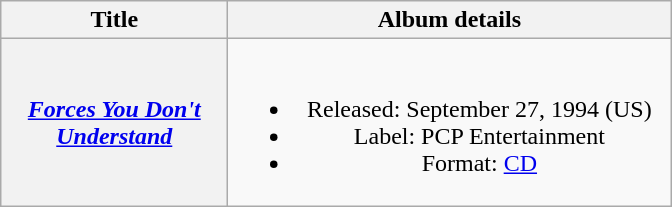<table class="wikitable plainrowheaders" style="text-align:center;">
<tr>
<th scope="col" rowspan="1" style="width:9em;">Title</th>
<th scope="col" rowspan="1" style="width:18em;">Album details</th>
</tr>
<tr>
<th scope="row"><em><a href='#'>Forces You Don't Understand</a></em></th>
<td><br><ul><li>Released: September 27, 1994 <span>(US)</span></li><li>Label: PCP Entertainment</li><li>Format: <a href='#'>CD</a></li></ul></td>
</tr>
</table>
